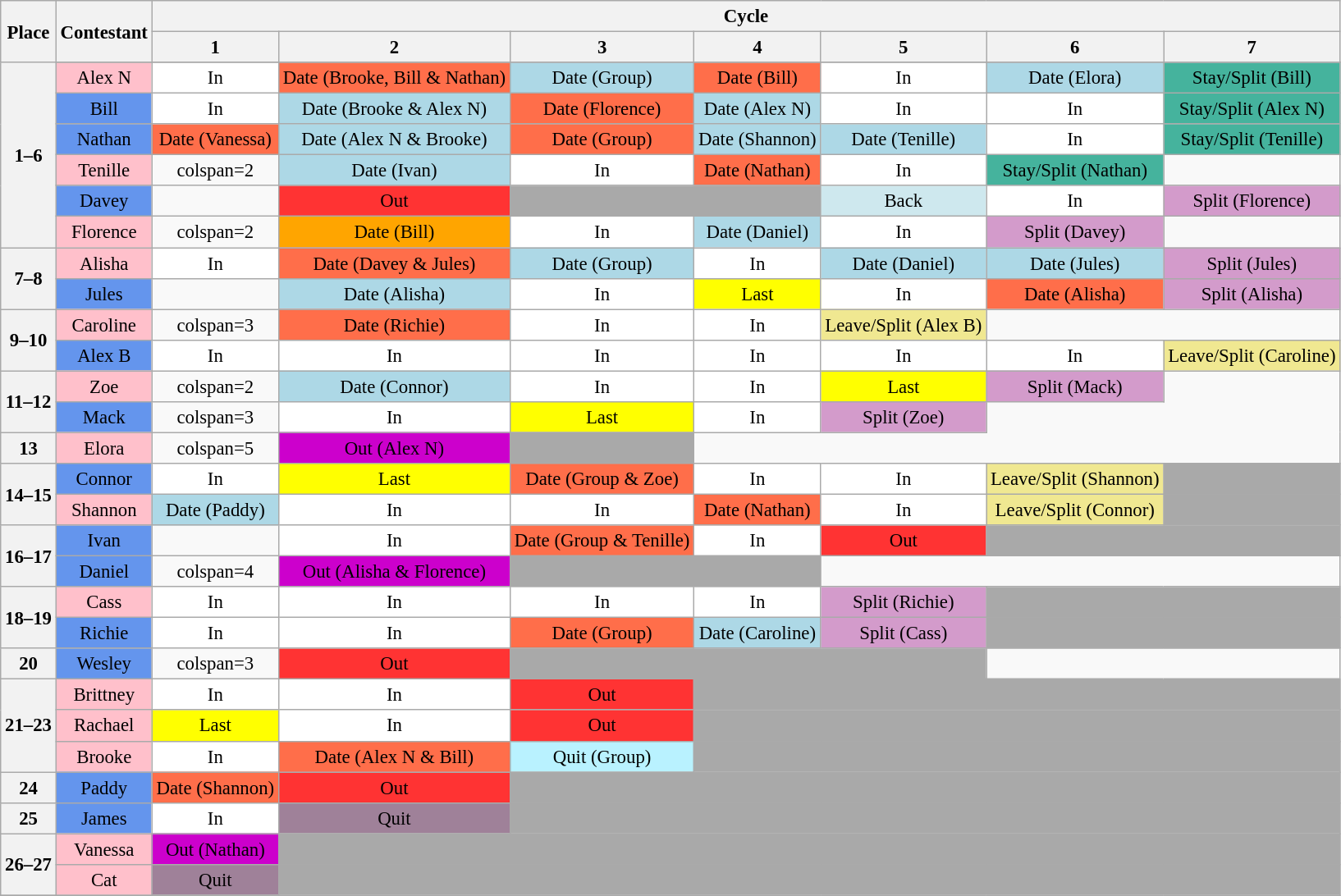<table class="wikitable" style="text-align:center; font-size:95%">
<tr>
<th rowspan="2">Place</th>
<th rowspan="2">Contestant</th>
<th colspan="8">Cycle</th>
</tr>
<tr>
<th>1</th>
<th>2</th>
<th>3</th>
<th>4</th>
<th>5</th>
<th>6</th>
<th>7</th>
</tr>
<tr>
<th rowspan=7>1–6</th>
</tr>
<tr>
<td bgcolor="#ffc0cb">Alex N</td>
<td bgcolor="#FFFFFF">In</td>
<td bgcolor="#FF6E4A">Date (Brooke, Bill & Nathan)</td>
<td bgcolor="#ADD8E6">Date (Group)</td>
<td bgcolor="#FF6E4A">Date (Bill)</td>
<td bgcolor="#FFFFFF">In</td>
<td bgcolor="#ADD8E6">Date (Elora)</td>
<td bgcolor="#45B39D">Stay/Split (Bill)</td>
</tr>
<tr>
<td bgcolor="#6495ed">Bill</td>
<td bgcolor="#FFFFFF">In</td>
<td bgcolor="#ADD8E6">Date (Brooke & Alex N)</td>
<td bgcolor="#FF6E4A">Date (Florence)</td>
<td bgcolor="#ADD8E6">Date (Alex N)</td>
<td bgcolor="#FFFFFF">In</td>
<td bgcolor="#FFFFFF">In</td>
<td bgcolor="#45B39D">Stay/Split (Alex N)</td>
</tr>
<tr>
<td bgcolor="#6495ed">Nathan</td>
<td bgcolor="#FF6E4A">Date (Vanessa)</td>
<td bgcolor="#ADD8E6">Date (Alex N & Brooke)</td>
<td bgcolor="#FF6E4A">Date (Group)</td>
<td bgcolor="#ADD8E6">Date (Shannon)</td>
<td bgcolor="#ADD8E6">Date (Tenille)</td>
<td bgcolor="#FFFFFF">In</td>
<td bgcolor="#45B39D">Stay/Split (Tenille)</td>
</tr>
<tr>
<td bgcolor="#ffc0cb">Tenille</td>
<td>colspan=2 </td>
<td bgcolor="#ADD8E6">Date (Ivan)</td>
<td bgcolor="#FFFFFF">In</td>
<td bgcolor="#FF6E4A">Date (Nathan)</td>
<td bgcolor="#FFFFFF">In</td>
<td bgcolor="#45B39D">Stay/Split (Nathan)</td>
</tr>
<tr>
<td bgcolor="#6495ed">Davey</td>
<td></td>
<td bgcolor="#FF3333">Out</td>
<td colspan="2"; bgcolor="#A9A9A9"></td>
<td bgcolor="#CEE8EE">Back</td>
<td bgcolor="#FFFFFF">In</td>
<td bgcolor="#D39BCB">Split (Florence)</td>
</tr>
<tr>
<td bgcolor="#ffc0cb">Florence</td>
<td>colspan=2 </td>
<td bgcolor="#FFA500">Date (Bill)</td>
<td bgcolor="#FFFFFF">In</td>
<td bgcolor="#ADD8E6">Date (Daniel)</td>
<td bgcolor="#FFFFFF">In</td>
<td bgcolor="#D39BCB">Split (Davey)</td>
</tr>
<tr>
<th rowspan=2>7–8</th>
<td bgcolor="#ffc0cb">Alisha</td>
<td bgcolor="#FFFFFF">In</td>
<td bgcolor="#FF6E4A">Date (Davey & Jules)</td>
<td bgcolor="#ADD8E6">Date (Group)</td>
<td bgcolor="#FFFFFF">In</td>
<td bgcolor="#ADD8E6">Date (Daniel)</td>
<td bgcolor="#ADD8E6">Date (Jules)</td>
<td bgcolor="#D39BCB">Split (Jules)</td>
</tr>
<tr>
<td bgcolor="#6495ed">Jules</td>
<td></td>
<td bgcolor="#ADD8E6">Date (Alisha)</td>
<td bgcolor="#FFFFFF">In</td>
<td bgcolor="#FFFF00">Last</td>
<td bgcolor="#FFFFFF">In</td>
<td bgcolor="#FF6E4A">Date (Alisha)</td>
<td bgcolor="#D39BCB">Split (Alisha)</td>
</tr>
<tr>
<th rowspan=2>9–10</th>
<td bgcolor="#ffc0cb">Caroline</td>
<td>colspan=3 </td>
<td bgcolor="#FF6E4A">Date (Richie)</td>
<td bgcolor="#FFFFFF">In</td>
<td bgcolor="#FFFFFF">In</td>
<td bgcolor="#F0E891">Leave/Split (Alex B)</td>
</tr>
<tr>
<td bgcolor="#6495ed">Alex B</td>
<td bgcolor="#FFFFFF">In</td>
<td bgcolor="#FFFFFF">In</td>
<td bgcolor="#FFFFFF">In</td>
<td bgcolor="#FFFFFF">In</td>
<td bgcolor="#FFFFFF">In</td>
<td bgcolor="#FFFFFF">In</td>
<td bgcolor="#F0E891">Leave/Split (Caroline)</td>
</tr>
<tr>
<th rowspan=2>11–12</th>
<td bgcolor="#ffc0cb">Zoe</td>
<td>colspan=2 </td>
<td bgcolor="#ADD8E6">Date (Connor)</td>
<td bgcolor="#FFFFFF">In</td>
<td bgcolor="#FFFFFF">In</td>
<td bgcolor="#FFFF00">Last</td>
<td bgcolor="#D39BCB">Split (Mack)</td>
</tr>
<tr>
<td bgcolor="#6495ed">Mack</td>
<td>colspan=3 </td>
<td bgcolor="#FFFFFF">In</td>
<td bgcolor="#FFFF00">Last</td>
<td bgcolor="#FFFFFF">In</td>
<td bgcolor="#D39BCB">Split (Zoe)</td>
</tr>
<tr>
<th>13</th>
<td bgcolor="#ffc0cb">Elora</td>
<td>colspan=5 </td>
<td bgcolor="#CC00CC">Out (Alex N)</td>
<td bgcolor="#A9A9A9"></td>
</tr>
<tr>
<th rowspan=2>14–15</th>
<td bgcolor="#6495ed">Connor</td>
<td bgcolor="#FFFFFF">In</td>
<td bgcolor="#FFFF00">Last</td>
<td bgcolor="#FF6E4A">Date (Group & Zoe)</td>
<td bgcolor="#FFFFFF">In</td>
<td bgcolor="#FFFFFF">In</td>
<td bgcolor="#F0E891">Leave/Split (Shannon)</td>
<td bgcolor="#A9A9A9"></td>
</tr>
<tr>
<td bgcolor="#ffc0cb">Shannon</td>
<td bgcolor="#ADD8E6">Date (Paddy)</td>
<td bgcolor="#FFFFFF">In</td>
<td bgcolor="#FFFFFF">In</td>
<td bgcolor="#FF6E4A">Date (Nathan)</td>
<td bgcolor="#FFFFFF">In</td>
<td bgcolor="#F0E891">Leave/Split (Connor)</td>
<td bgcolor="#A9A9A9"></td>
</tr>
<tr>
<th rowspan=2>16–17</th>
<td bgcolor="#6495ed">Ivan</td>
<td></td>
<td bgcolor="#FFFFFF">In</td>
<td bgcolor="#FF6E4A">Date (Group & Tenille)</td>
<td bgcolor="#FFFFFF">In</td>
<td bgcolor="#FF3333">Out</td>
<td bgcolor="#A9A9A9"; colspan=2></td>
</tr>
<tr>
<td bgcolor="#6495ed">Daniel</td>
<td>colspan=4 </td>
<td bgcolor="#CC00CC">Out (Alisha & Florence)</td>
<td bgcolor="#A9A9A9"; colspan=2></td>
</tr>
<tr>
<th rowspan=2>18–19</th>
<td bgcolor="#ffc0cb">Cass</td>
<td bgcolor="#FFFFFF">In</td>
<td bgcolor="#FFFFFF">In</td>
<td bgcolor="#FFFFFF">In</td>
<td bgcolor="#FFFFFF">In</td>
<td bgcolor="#D39BCB">Split (Richie)</td>
<td bgcolor="#A9A9A9"; colspan=2></td>
</tr>
<tr>
<td bgcolor="#6495ed">Richie</td>
<td bgcolor="#FFFFFF">In</td>
<td bgcolor="#FFFFFF">In</td>
<td bgcolor="#FF6E4A">Date (Group)</td>
<td bgcolor="#ADD8E6">Date (Caroline)</td>
<td bgcolor="#D39BCB">Split (Cass)</td>
<td bgcolor="#A9A9A9"; colspan=2></td>
</tr>
<tr>
<th rowspan=1>20</th>
<td bgcolor="#6495ed">Wesley</td>
<td>colspan=3 </td>
<td bgcolor="#FF3333">Out</td>
<td bgcolor="#A9A9A9"; colspan=3></td>
</tr>
<tr>
<th rowspan=3>21–23</th>
<td bgcolor="#ffc0cb">Brittney</td>
<td bgcolor="#FFFFFF">In</td>
<td bgcolor="#FFFFFF">In</td>
<td bgcolor="#FF3333">Out</td>
<td bgcolor="#A9A9A9"; colspan=4></td>
</tr>
<tr>
<td bgcolor="#ffc0cb">Rachael</td>
<td bgcolor="#FFFF00">Last</td>
<td bgcolor="#FFFFFF">In</td>
<td bgcolor="#FF3333">Out</td>
<td bgcolor="#A9A9A9"; colspan=4></td>
</tr>
<tr>
<td bgcolor="#ffc0cb">Brooke</td>
<td bgcolor="#FFFFFF">In</td>
<td bgcolor="#FF6E4A">Date (Alex N & Bill)</td>
<td bgcolor="#B9F2FF">Quit (Group)</td>
<td bgcolor="#A9A9A9"; colspan=5></td>
</tr>
<tr>
<th>24</th>
<td bgcolor="#6495ed">Paddy</td>
<td bgcolor="#FF6E4A">Date (Shannon)</td>
<td bgcolor="#FF3333">Out</td>
<td bgcolor="#A9A9A9"; colspan=5></td>
</tr>
<tr>
<th>25</th>
<td bgcolor="#6495ed">James</td>
<td bgcolor="#FFFFFF">In</td>
<td bgcolor="#9F8199">Quit</td>
<td bgcolor="#A9A9A9"; colspan=5></td>
</tr>
<tr>
<th rowspan=2>26–27</th>
<td bgcolor="#ffc0cb">Vanessa</td>
<td bgcolor="#CC00CC">Out (Nathan)</td>
<td bgcolor="#A9A9A9"; colspan=6></td>
</tr>
<tr>
<td bgcolor="#ffc0cb">Cat</td>
<td bgcolor="#9F8199">Quit</td>
<td bgcolor="#A9A9A9"; colspan=6></td>
</tr>
<tr>
</tr>
</table>
